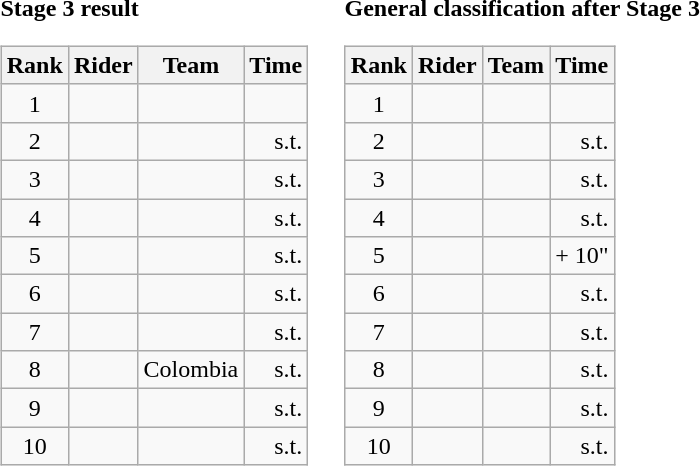<table>
<tr>
<td><strong>Stage 3 result</strong><br><table class="wikitable">
<tr>
<th scope="col">Rank</th>
<th scope="col">Rider</th>
<th scope="col">Team</th>
<th scope="col">Time</th>
</tr>
<tr>
<td style="text-align:center;">1</td>
<td></td>
<td></td>
<td style="text-align:right;"></td>
</tr>
<tr>
<td style="text-align:center;">2</td>
<td></td>
<td></td>
<td style="text-align:right;">s.t.</td>
</tr>
<tr>
<td style="text-align:center;">3</td>
<td></td>
<td></td>
<td style="text-align:right;">s.t.</td>
</tr>
<tr>
<td style="text-align:center;">4</td>
<td></td>
<td></td>
<td style="text-align:right;">s.t.</td>
</tr>
<tr>
<td style="text-align:center;">5</td>
<td></td>
<td></td>
<td style="text-align:right;">s.t.</td>
</tr>
<tr>
<td style="text-align:center;">6</td>
<td></td>
<td></td>
<td style="text-align:right;">s.t.</td>
</tr>
<tr>
<td style="text-align:center;">7</td>
<td></td>
<td></td>
<td style="text-align:right;">s.t.</td>
</tr>
<tr>
<td style="text-align:center;">8</td>
<td></td>
<td>Colombia</td>
<td style="text-align:right;">s.t.</td>
</tr>
<tr>
<td style="text-align:center;">9</td>
<td></td>
<td></td>
<td style="text-align:right;">s.t.</td>
</tr>
<tr>
<td style="text-align:center;">10</td>
<td></td>
<td></td>
<td style="text-align:right;">s.t.</td>
</tr>
</table>
</td>
<td></td>
<td><strong>General classification after Stage 3</strong><br><table class="wikitable">
<tr>
<th scope="col">Rank</th>
<th scope="col">Rider</th>
<th scope="col">Team</th>
<th scope="col">Time</th>
</tr>
<tr>
<td style="text-align:center;">1</td>
<td> </td>
<td></td>
<td style="text-align:right;"></td>
</tr>
<tr>
<td style="text-align:center;">2</td>
<td> </td>
<td></td>
<td style="text-align:right;">s.t.</td>
</tr>
<tr>
<td style="text-align:center;">3</td>
<td></td>
<td></td>
<td style="text-align:right;">s.t.</td>
</tr>
<tr>
<td style="text-align:center;">4</td>
<td></td>
<td></td>
<td style="text-align:right;">s.t.</td>
</tr>
<tr>
<td style="text-align:center;">5</td>
<td></td>
<td></td>
<td style="text-align:right;">+ 10"</td>
</tr>
<tr>
<td style="text-align:center;">6</td>
<td></td>
<td></td>
<td style="text-align:right;">s.t.</td>
</tr>
<tr>
<td style="text-align:center;">7</td>
<td></td>
<td></td>
<td style="text-align:right;">s.t.</td>
</tr>
<tr>
<td style="text-align:center;">8</td>
<td></td>
<td></td>
<td style="text-align:right;">s.t.</td>
</tr>
<tr>
<td style="text-align:center;">9</td>
<td></td>
<td></td>
<td style="text-align:right;">s.t.</td>
</tr>
<tr>
<td style="text-align:center;">10</td>
<td></td>
<td></td>
<td style="text-align:right;">s.t.</td>
</tr>
</table>
</td>
</tr>
</table>
